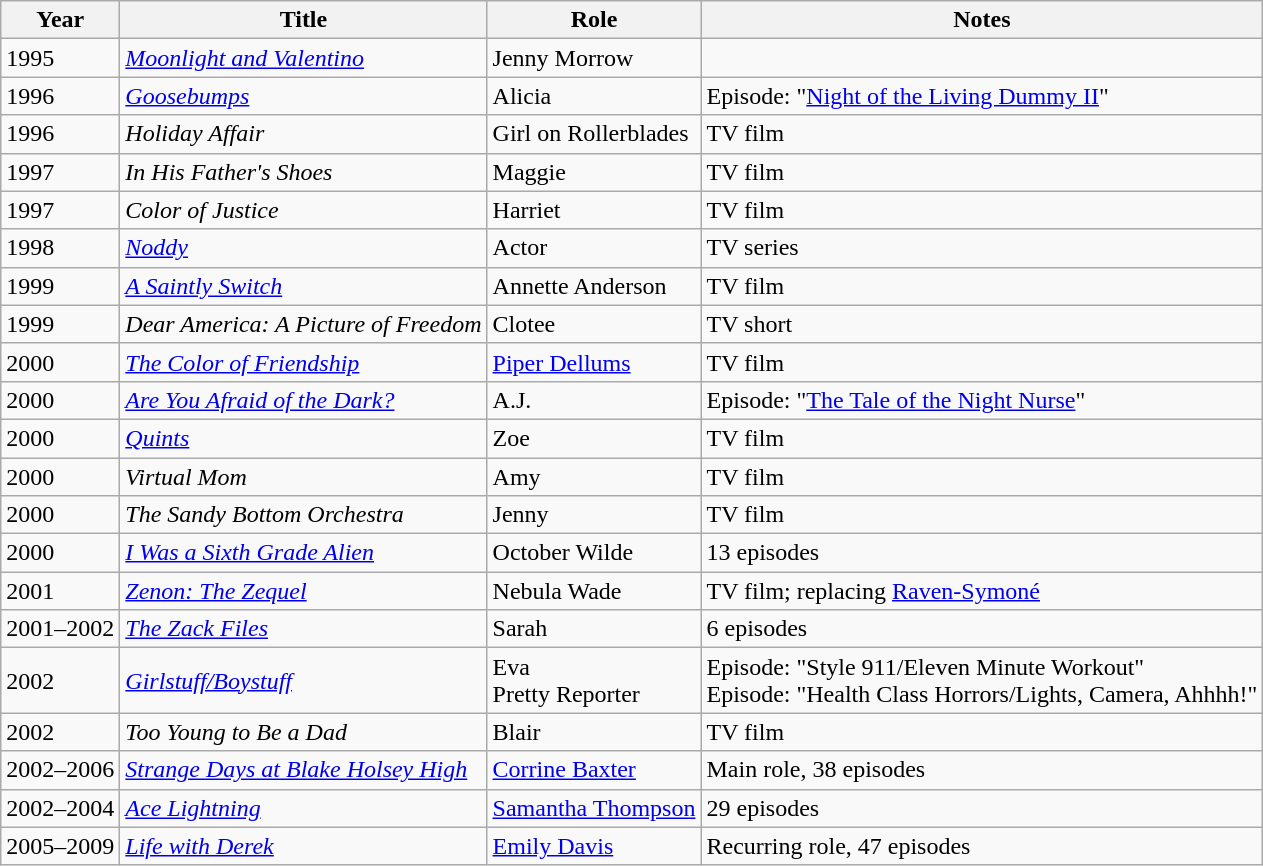<table class="wikitable sortable">
<tr>
<th>Year</th>
<th>Title</th>
<th>Role</th>
<th class="unsortable">Notes</th>
</tr>
<tr>
<td>1995</td>
<td><em><a href='#'>Moonlight and Valentino</a></em></td>
<td>Jenny Morrow</td>
<td></td>
</tr>
<tr>
<td>1996</td>
<td><em><a href='#'>Goosebumps</a></em></td>
<td>Alicia</td>
<td>Episode: "<a href='#'>Night of the Living Dummy II</a>"</td>
</tr>
<tr>
<td>1996</td>
<td><em>Holiday Affair</em></td>
<td>Girl on Rollerblades</td>
<td>TV film</td>
</tr>
<tr>
<td>1997</td>
<td><em>In His Father's Shoes</em></td>
<td>Maggie</td>
<td>TV film</td>
</tr>
<tr>
<td>1997</td>
<td><em>Color of Justice</em></td>
<td>Harriet</td>
<td>TV film</td>
</tr>
<tr>
<td>1998</td>
<td><em><a href='#'>Noddy</a></em></td>
<td>Actor</td>
<td>TV series</td>
</tr>
<tr>
<td>1999</td>
<td data-sort-value="Saintly Switch, A"><em><a href='#'>A Saintly Switch</a></em></td>
<td>Annette Anderson</td>
<td>TV film</td>
</tr>
<tr>
<td>1999</td>
<td><em>Dear America: A Picture of Freedom</em></td>
<td>Clotee</td>
<td>TV short</td>
</tr>
<tr>
<td>2000</td>
<td data-sort-value="Color of Friendship, The"><em><a href='#'>The Color of Friendship</a></em></td>
<td><a href='#'>Piper Dellums</a></td>
<td>TV film</td>
</tr>
<tr>
<td>2000</td>
<td><em><a href='#'>Are You Afraid of the Dark?</a></em></td>
<td>A.J.</td>
<td>Episode: "<a href='#'>The Tale of the Night Nurse</a>"</td>
</tr>
<tr>
<td>2000</td>
<td><em><a href='#'>Quints</a></em></td>
<td>Zoe</td>
<td>TV film</td>
</tr>
<tr>
<td>2000</td>
<td><em>Virtual Mom</em></td>
<td>Amy</td>
<td>TV film</td>
</tr>
<tr>
<td>2000</td>
<td data-sort-value="Sandy Bottom Orchestra, The"><em>The Sandy Bottom Orchestra</em></td>
<td>Jenny</td>
<td>TV film</td>
</tr>
<tr>
<td>2000</td>
<td><em><a href='#'>I Was a Sixth Grade Alien</a></em></td>
<td>October Wilde</td>
<td>13 episodes</td>
</tr>
<tr>
<td>2001</td>
<td><em><a href='#'>Zenon: The Zequel</a></em></td>
<td>Nebula Wade</td>
<td>TV film; replacing <a href='#'>Raven-Symoné</a></td>
</tr>
<tr>
<td>2001–2002</td>
<td data-sort-value="Zack Files, The"><em><a href='#'>The Zack Files</a></em></td>
<td>Sarah</td>
<td>6 episodes</td>
</tr>
<tr>
<td>2002</td>
<td><em><a href='#'>Girlstuff/Boystuff</a></em></td>
<td>Eva<br>Pretty Reporter</td>
<td>Episode: "Style 911/Eleven Minute Workout"<br>Episode: "Health Class Horrors/Lights, Camera, Ahhhh!"</td>
</tr>
<tr>
<td>2002</td>
<td><em>Too Young to Be a Dad</em></td>
<td>Blair</td>
<td>TV film</td>
</tr>
<tr>
<td>2002–2006</td>
<td><em><a href='#'>Strange Days at Blake Holsey High</a></em></td>
<td><a href='#'>Corrine Baxter</a></td>
<td>Main role, 38 episodes</td>
</tr>
<tr>
<td>2002–2004</td>
<td><em><a href='#'>Ace Lightning</a></em></td>
<td><a href='#'>Samantha Thompson</a></td>
<td>29 episodes</td>
</tr>
<tr>
<td>2005–2009</td>
<td><em><a href='#'>Life with Derek</a></em></td>
<td><a href='#'>Emily Davis</a></td>
<td>Recurring role, 47 episodes</td>
</tr>
</table>
